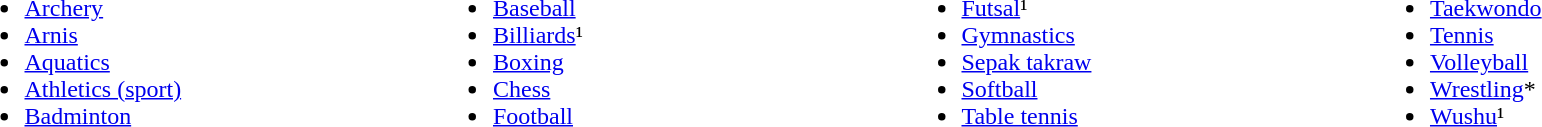<table width=99%>
<tr>
<td valign=top width=25%><br><ul><li><a href='#'>Archery</a></li><li><a href='#'>Arnis</a></li><li><a href='#'>Aquatics</a></li><li><a href='#'>Athletics (sport)</a></li><li><a href='#'>Badminton</a></li></ul></td>
<td valign=top width=25%><br><ul><li><a href='#'>Baseball</a></li><li><a href='#'>Billiards</a>¹</li><li><a href='#'>Boxing</a></li><li><a href='#'>Chess</a></li><li><a href='#'>Football</a></li></ul></td>
<td valign=top width=25%><br><ul><li><a href='#'>Futsal</a>¹</li><li><a href='#'>Gymnastics</a></li><li><a href='#'>Sepak takraw</a></li><li><a href='#'>Softball</a></li><li><a href='#'>Table tennis</a></li></ul></td>
<td valign=top width=25%><br><ul><li><a href='#'>Taekwondo</a></li><li><a href='#'>Tennis</a></li><li><a href='#'>Volleyball</a></li><li><a href='#'>Wrestling</a>*</li><li><a href='#'>Wushu</a>¹</li></ul></td>
</tr>
</table>
